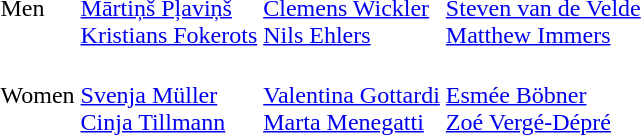<table>
<tr>
<td>Men<br></td>
<td><br><a href='#'>Mārtiņš Pļaviņš</a><br><a href='#'>Kristians Fokerots</a></td>
<td><br><a href='#'>Clemens Wickler</a><br><a href='#'>Nils Ehlers</a></td>
<td><br><a href='#'>Steven van de Velde</a><br><a href='#'>Matthew Immers</a></td>
</tr>
<tr>
<td>Women<br></td>
<td><br><a href='#'>Svenja Müller</a><br><a href='#'>Cinja Tillmann</a></td>
<td><br><a href='#'>Valentina Gottardi</a><br><a href='#'>Marta Menegatti</a></td>
<td><br><a href='#'>Esmée Böbner</a><br><a href='#'>Zoé Vergé-Dépré</a></td>
</tr>
</table>
